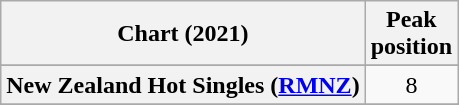<table class="wikitable sortable plainrowheaders" style="text-align:center">
<tr>
<th scope="col">Chart (2021)</th>
<th scope="col">Peak<br>position</th>
</tr>
<tr>
</tr>
<tr>
</tr>
<tr>
<th scope="row">New Zealand Hot Singles (<a href='#'>RMNZ</a>)</th>
<td>8</td>
</tr>
<tr>
</tr>
<tr>
</tr>
<tr>
</tr>
</table>
